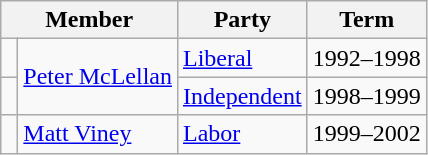<table class="wikitable">
<tr>
<th colspan="2">Member</th>
<th>Party</th>
<th>Term</th>
</tr>
<tr>
<td> </td>
<td rowspan="2"><a href='#'>Peter McLellan</a></td>
<td><a href='#'>Liberal</a></td>
<td>1992–1998</td>
</tr>
<tr>
<td> </td>
<td><a href='#'>Independent</a></td>
<td>1998–1999</td>
</tr>
<tr>
<td> </td>
<td><a href='#'>Matt Viney</a></td>
<td><a href='#'>Labor</a></td>
<td>1999–2002</td>
</tr>
</table>
